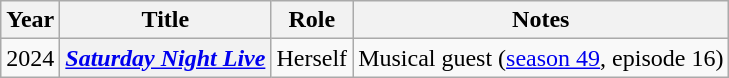<table class="wikitable plainrowheaders">
<tr>
<th>Year</th>
<th>Title</th>
<th>Role</th>
<th>Notes</th>
</tr>
<tr>
<td>2024</td>
<th scope="row"><em><a href='#'>Saturday Night Live</a></em></th>
<td>Herself</td>
<td>Musical guest (<a href='#'>season 49</a>, episode 16)</td>
</tr>
</table>
